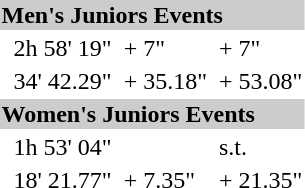<table>
<tr bgcolor="#cccccc">
<td colspan=7><strong>Men's Juniors Events</strong></td>
</tr>
<tr>
<td><br></td>
<td></td>
<td>2h 58' 19"</td>
<td></td>
<td>+ 7"</td>
<td></td>
<td>+ 7"</td>
</tr>
<tr>
<td><br></td>
<td></td>
<td>34' 42.29"</td>
<td></td>
<td>+ 35.18"</td>
<td></td>
<td>+ 53.08"</td>
</tr>
<tr bgcolor="#cccccc">
<td colspan=7><strong>Women's Juniors Events</strong></td>
</tr>
<tr>
<td><br></td>
<td></td>
<td>1h 53' 04"</td>
<td></td>
<td></td>
<td></td>
<td>s.t.</td>
</tr>
<tr>
<td><br></td>
<td></td>
<td>18' 21.77"</td>
<td></td>
<td>+ 7.35"</td>
<td></td>
<td>+ 21.35"</td>
</tr>
</table>
